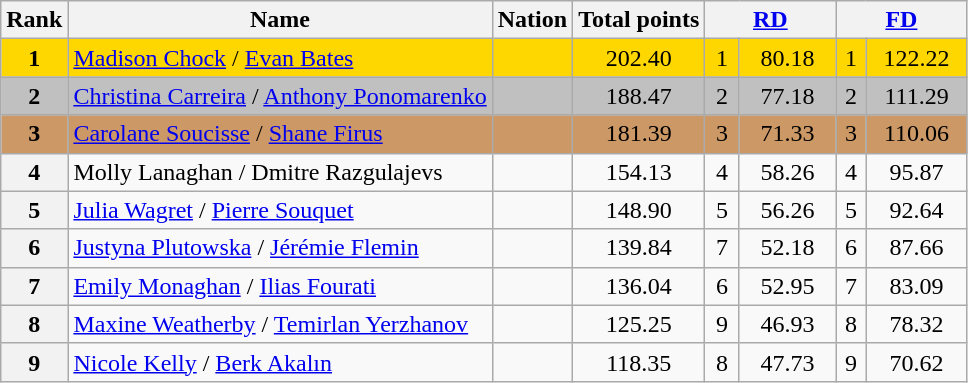<table class="wikitable sortable">
<tr>
<th>Rank</th>
<th>Name</th>
<th>Nation</th>
<th>Total points</th>
<th colspan="2" width="80px"><a href='#'>RD</a></th>
<th colspan="2" width="80px"><a href='#'>FD</a></th>
</tr>
<tr bgcolor="gold">
<td align="center"><strong>1</strong></td>
<td><a href='#'>Madison Chock</a> / <a href='#'>Evan Bates</a></td>
<td></td>
<td align="center">202.40</td>
<td align="center">1</td>
<td align="center">80.18</td>
<td align="center">1</td>
<td align="center">122.22</td>
</tr>
<tr bgcolor="silver">
<td align="center"><strong>2</strong></td>
<td><a href='#'>Christina Carreira</a> / <a href='#'>Anthony Ponomarenko</a></td>
<td></td>
<td align="center">188.47</td>
<td align="center">2</td>
<td align="center">77.18</td>
<td align="center">2</td>
<td align="center">111.29</td>
</tr>
<tr bgcolor="cc9966">
<td align="center"><strong>3</strong></td>
<td><a href='#'>Carolane Soucisse</a> / <a href='#'>Shane Firus</a></td>
<td></td>
<td align="center">181.39</td>
<td align="center">3</td>
<td align="center">71.33</td>
<td align="center">3</td>
<td align="center">110.06</td>
</tr>
<tr>
<th>4</th>
<td>Molly Lanaghan / Dmitre Razgulajevs</td>
<td></td>
<td align="center">154.13</td>
<td align="center">4</td>
<td align="center">58.26</td>
<td align="center">4</td>
<td align="center">95.87</td>
</tr>
<tr>
<th>5</th>
<td><a href='#'>Julia Wagret</a> / <a href='#'>Pierre Souquet</a></td>
<td></td>
<td align="center">148.90</td>
<td align="center">5</td>
<td align="center">56.26</td>
<td align="center">5</td>
<td align="center">92.64</td>
</tr>
<tr>
<th>6</th>
<td><a href='#'>Justyna Plutowska</a> / <a href='#'>Jérémie Flemin</a></td>
<td></td>
<td align="center">139.84</td>
<td align="center">7</td>
<td align="center">52.18</td>
<td align="center">6</td>
<td align="center">87.66</td>
</tr>
<tr>
<th>7</th>
<td><a href='#'>Emily Monaghan</a> / <a href='#'>Ilias Fourati</a></td>
<td></td>
<td align="center">136.04</td>
<td align="center">6</td>
<td align="center">52.95</td>
<td align="center">7</td>
<td align="center">83.09</td>
</tr>
<tr>
<th>8</th>
<td><a href='#'>Maxine Weatherby</a> / <a href='#'>Temirlan Yerzhanov</a></td>
<td></td>
<td align="center">125.25</td>
<td align="center">9</td>
<td align="center">46.93</td>
<td align="center">8</td>
<td align="center">78.32</td>
</tr>
<tr>
<th>9</th>
<td><a href='#'>Nicole Kelly</a> / <a href='#'>Berk Akalın</a></td>
<td></td>
<td align="center">118.35</td>
<td align="center">8</td>
<td align="center">47.73</td>
<td align="center">9</td>
<td align="center">70.62</td>
</tr>
</table>
